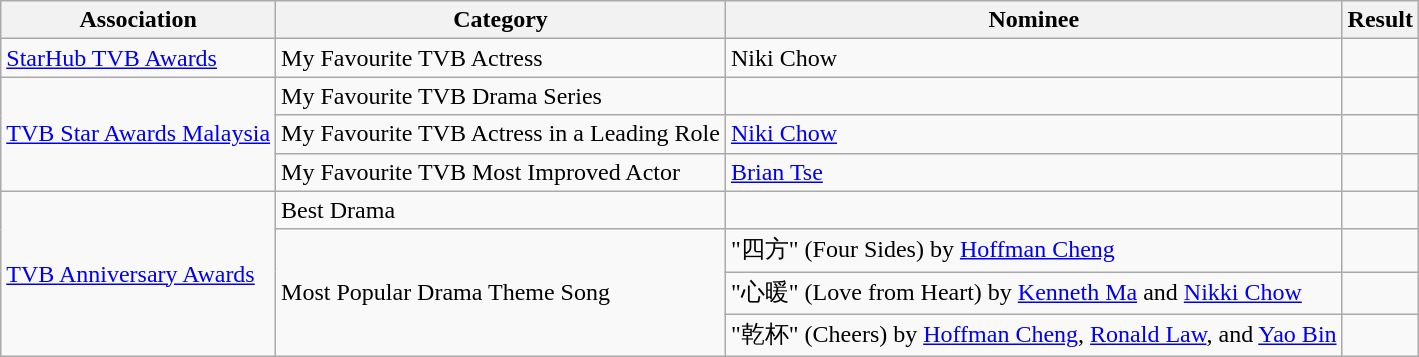<table class="wikitable sortable">
<tr>
<th>Association</th>
<th>Category</th>
<th>Nominee</th>
<th>Result</th>
</tr>
<tr>
<td><a href='#'>StarHub TVB Awards</a></td>
<td>My Favourite TVB Actress</td>
<td>Niki Chow</td>
<td></td>
</tr>
<tr>
<td rowspan=3><a href='#'>TVB Star Awards Malaysia</a></td>
<td>My Favourite TVB Drama Series</td>
<td></td>
<td></td>
</tr>
<tr>
<td>My Favourite TVB Actress in a Leading Role</td>
<td><a href='#'>Niki Chow</a></td>
<td></td>
</tr>
<tr>
<td>My Favourite TVB Most Improved Actor</td>
<td><a href='#'>Brian Tse</a></td>
<td></td>
</tr>
<tr>
<td rowspan=4><a href='#'>TVB Anniversary Awards</a></td>
<td>Best Drama</td>
<td></td>
<td></td>
</tr>
<tr>
<td rowspan=3>Most Popular Drama Theme Song</td>
<td>"四方" (Four Sides) by <a href='#'>Hoffman Cheng</a></td>
<td></td>
</tr>
<tr>
<td>"心暖" (Love from Heart) by <a href='#'>Kenneth Ma</a> and <a href='#'>Nikki Chow</a></td>
<td></td>
</tr>
<tr>
<td>"乾杯" (Cheers) by <a href='#'>Hoffman Cheng</a>, <a href='#'>Ronald Law</a>, and <a href='#'>Yao Bin</a></td>
<td></td>
</tr>
</table>
